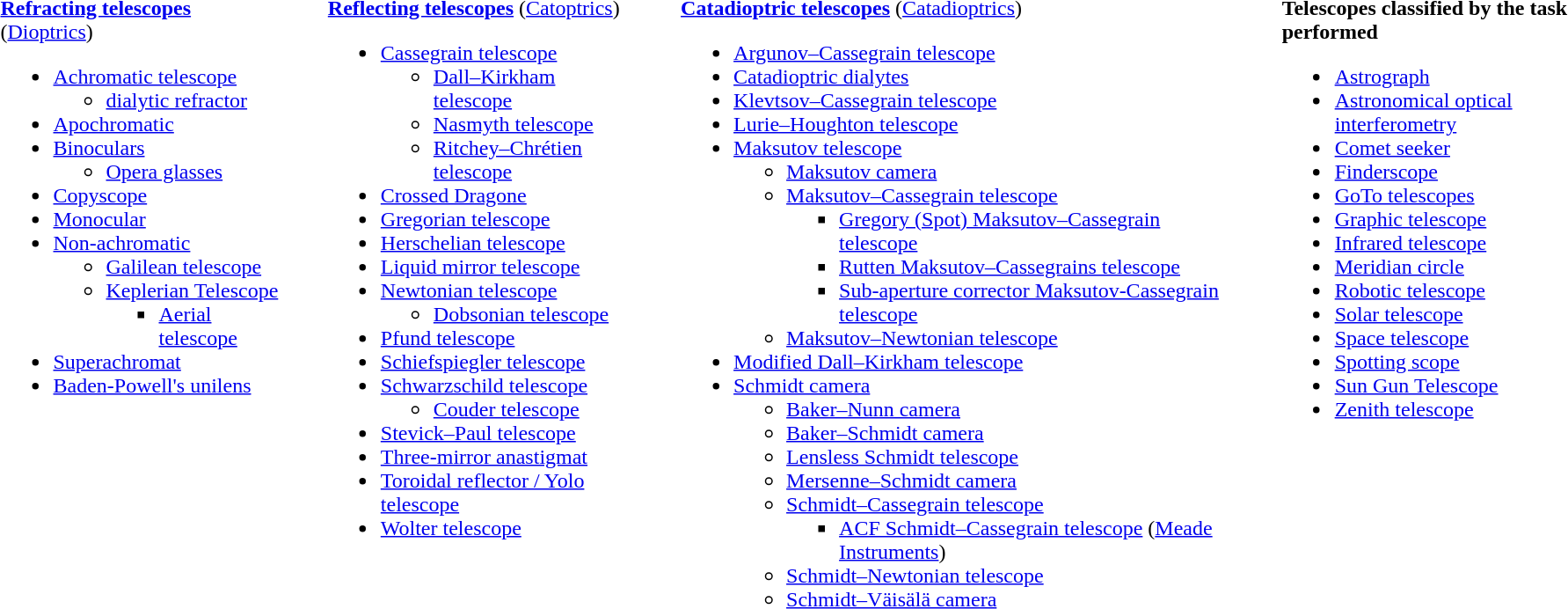<table>
<tr>
<td style="padding-right: 2em" align="left" valign="top"><strong><a href='#'>Refracting telescopes</a></strong> (<a href='#'>Dioptrics</a>)<br><ul><li><a href='#'>Achromatic telescope</a><ul><li><a href='#'>dialytic refractor</a></li></ul></li><li><a href='#'>Apochromatic</a></li><li><a href='#'>Binoculars</a><ul><li><a href='#'>Opera glasses</a></li></ul></li><li><a href='#'>Copyscope</a></li><li><a href='#'>Monocular</a></li><li><a href='#'>Non-achromatic</a><ul><li><a href='#'>Galilean telescope</a></li><li><a href='#'>Keplerian Telescope</a><ul><li><a href='#'>Aerial telescope</a></li></ul></li></ul></li><li><a href='#'>Superachromat</a></li><li><a href='#'>Baden-Powell's unilens</a></li></ul></td>
<td style="padding-right: 2em" align="left" valign="top"><strong><a href='#'>Reflecting telescopes</a></strong> (<a href='#'>Catoptrics</a>)<br><ul><li><a href='#'>Cassegrain telescope</a><ul><li><a href='#'>Dall–Kirkham telescope</a></li><li><a href='#'>Nasmyth telescope</a></li><li><a href='#'>Ritchey–Chrétien telescope</a></li></ul></li><li><a href='#'>Crossed Dragone</a></li><li><a href='#'>Gregorian telescope</a></li><li><a href='#'>Herschelian telescope</a></li><li><a href='#'>Liquid mirror telescope</a></li><li><a href='#'>Newtonian telescope</a><ul><li><a href='#'>Dobsonian telescope</a></li></ul></li><li><a href='#'>Pfund telescope</a></li><li><a href='#'>Schiefspiegler telescope</a></li><li><a href='#'>Schwarzschild telescope</a><ul><li><a href='#'>Couder telescope</a></li></ul></li><li><a href='#'>Stevick–Paul telescope</a></li><li><a href='#'>Three-mirror anastigmat</a></li><li><a href='#'>Toroidal reflector / Yolo telescope</a></li><li><a href='#'>Wolter telescope</a></li></ul></td>
<td style="padding-right: 2em" align="left" valign="top"><strong><a href='#'>Catadioptric telescopes</a></strong> (<a href='#'>Catadioptrics</a>)<br><ul><li><a href='#'>Argunov–Cassegrain telescope</a></li><li><a href='#'>Catadioptric dialytes</a></li><li><a href='#'>Klevtsov–Cassegrain telescope</a></li><li><a href='#'>Lurie–Houghton telescope</a></li><li><a href='#'>Maksutov telescope</a><ul><li><a href='#'>Maksutov camera</a></li><li><a href='#'>Maksutov–Cassegrain telescope</a><ul><li><a href='#'>Gregory (Spot) Maksutov–Cassegrain telescope</a></li><li><a href='#'>Rutten Maksutov–Cassegrains telescope</a></li><li><a href='#'>Sub-aperture corrector Maksutov-Cassegrain telescope</a></li></ul></li><li><a href='#'>Maksutov–Newtonian telescope</a></li></ul></li><li><a href='#'>Modified Dall–Kirkham telescope</a></li><li><a href='#'>Schmidt camera</a><ul><li><a href='#'>Baker–Nunn camera</a></li><li><a href='#'>Baker–Schmidt camera</a></li><li><a href='#'>Lensless Schmidt telescope</a></li><li><a href='#'>Mersenne–Schmidt camera</a></li><li><a href='#'>Schmidt–Cassegrain telescope</a><ul><li><a href='#'>ACF Schmidt–Cassegrain telescope</a> (<a href='#'>Meade Instruments</a>)</li></ul></li><li><a href='#'>Schmidt–Newtonian telescope</a></li><li><a href='#'>Schmidt–Väisälä camera</a></li></ul></li></ul></td>
<td style="padding-right: 2em" align="left" valign="top"><strong>Telescopes classified by the task performed</strong><br><ul><li><a href='#'>Astrograph</a></li><li><a href='#'>Astronomical optical interferometry</a></li><li><a href='#'>Comet seeker</a></li><li><a href='#'>Finderscope</a></li><li><a href='#'>GoTo telescopes</a></li><li><a href='#'>Graphic telescope</a></li><li><a href='#'>Infrared telescope</a></li><li><a href='#'>Meridian circle</a></li><li><a href='#'>Robotic telescope</a></li><li><a href='#'>Solar telescope</a></li><li><a href='#'>Space telescope</a></li><li><a href='#'>Spotting scope</a></li><li><a href='#'>Sun Gun Telescope</a></li><li><a href='#'>Zenith telescope</a></li></ul></td>
</tr>
</table>
